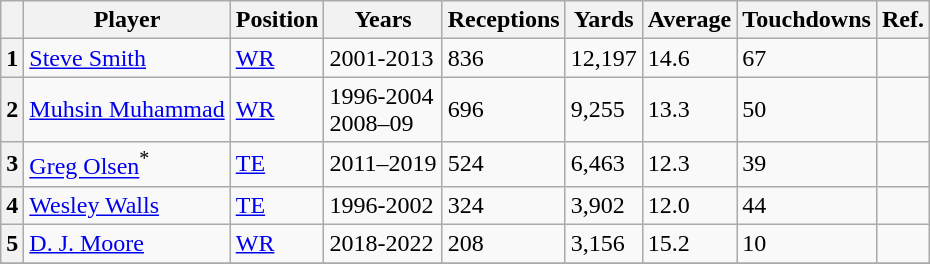<table class="plainrowheaders sortable wikitable">
<tr>
<th scope="col" data-sort-type="number" class="unsortable"></th>
<th scope="col">Player</th>
<th scope="col">Position</th>
<th scope="col">Years</th>
<th scope="col">Receptions</th>
<th scope="col">Yards</th>
<th scope="col">Average</th>
<th scope="col">Touchdowns</th>
<th scope="col" class="unsortable">Ref.</th>
</tr>
<tr>
<th scope=row>1</th>
<td><a href='#'>Steve Smith</a></td>
<td><a href='#'>WR</a></td>
<td>2001-2013</td>
<td>836</td>
<td>12,197</td>
<td>14.6</td>
<td>67</td>
<td></td>
</tr>
<tr>
<th scope=row>2</th>
<td><a href='#'>Muhsin Muhammad</a></td>
<td><a href='#'>WR</a></td>
<td>1996-2004<br>2008–09</td>
<td>696</td>
<td>9,255</td>
<td>13.3</td>
<td>50</td>
<td></td>
</tr>
<tr>
<th scope=row>3</th>
<td><a href='#'>Greg Olsen</a><sup>*</sup></td>
<td><a href='#'>TE</a></td>
<td>2011–2019</td>
<td>524</td>
<td>6,463</td>
<td>12.3</td>
<td>39</td>
<td></td>
</tr>
<tr>
<th scope=row>4</th>
<td><a href='#'>Wesley Walls</a></td>
<td><a href='#'>TE</a></td>
<td>1996-2002</td>
<td>324</td>
<td>3,902</td>
<td>12.0</td>
<td>44</td>
<td></td>
</tr>
<tr>
<th scope=row>5</th>
<td><a href='#'>D. J. Moore</a></td>
<td><a href='#'>WR</a></td>
<td>2018-2022</td>
<td>208</td>
<td>3,156</td>
<td>15.2</td>
<td>10</td>
<td></td>
</tr>
<tr>
</tr>
</table>
